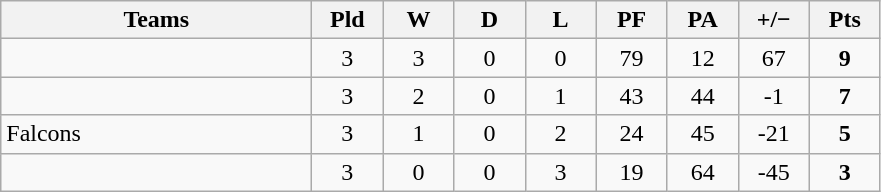<table class="wikitable" style="text-align: center;">
<tr>
<th width="200">Teams</th>
<th width="40">Pld</th>
<th width="40">W</th>
<th width="40">D</th>
<th width="40">L</th>
<th width="40">PF</th>
<th width="40">PA</th>
<th width="40">+/−</th>
<th width="40">Pts</th>
</tr>
<tr>
<td align=left></td>
<td>3</td>
<td>3</td>
<td>0</td>
<td>0</td>
<td>79</td>
<td>12</td>
<td>67</td>
<td><strong>9</strong></td>
</tr>
<tr>
<td align=left></td>
<td>3</td>
<td>2</td>
<td>0</td>
<td>1</td>
<td>43</td>
<td>44</td>
<td>-1</td>
<td><strong>7</strong></td>
</tr>
<tr>
<td align=left> Falcons</td>
<td>3</td>
<td>1</td>
<td>0</td>
<td>2</td>
<td>24</td>
<td>45</td>
<td>-21</td>
<td><strong>5</strong></td>
</tr>
<tr>
<td align=left></td>
<td>3</td>
<td>0</td>
<td>0</td>
<td>3</td>
<td>19</td>
<td>64</td>
<td>-45</td>
<td><strong>3</strong></td>
</tr>
</table>
